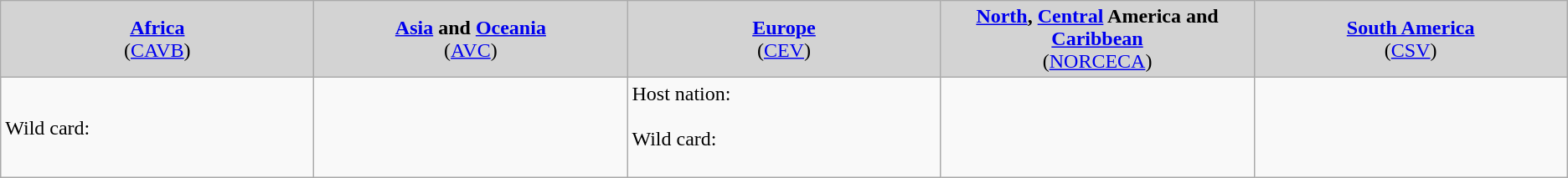<table class="wikitable">
<tr style="background:Lightgrey;">
<td style="width:20%; text-align:center;"><strong><a href='#'>Africa</a></strong><br> (<a href='#'>CAVB</a>)</td>
<td style="width:20%; text-align:center;"><strong><a href='#'>Asia</a> and <a href='#'>Oceania</a></strong><br> (<a href='#'>AVC</a>)</td>
<td style="width:20%; text-align:center;"><strong><a href='#'>Europe</a></strong><br> (<a href='#'>CEV</a>)</td>
<td style="width:20%; text-align:center;"><strong><a href='#'>North</a>, <a href='#'>Central</a> America and <a href='#'>Caribbean</a></strong><br> (<a href='#'>NORCECA</a>)</td>
<td style="width:20%; text-align:center;"><strong><a href='#'>South America</a><br> </strong>(<a href='#'>CSV</a>)</td>
</tr>
<tr>
<td>Wild card:<br> </td>
<td></td>
<td>Host nation:<br> <br> Wild card:<br> <br> </td>
<td></td>
<td></td>
</tr>
</table>
